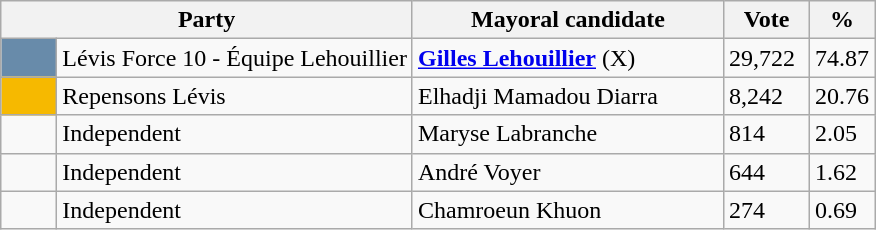<table class="wikitable">
<tr>
<th bgcolor="#DDDDFF" width="230px" colspan="2">Party</th>
<th bgcolor="#DDDDFF" width="200px">Mayoral candidate</th>
<th bgcolor="#DDDDFF" width="50px">Vote</th>
<th bgcolor="#DDDDFF" width="30px">%</th>
</tr>
<tr>
<td bgcolor=#688BAA width="30px"> </td>
<td>Lévis Force 10 - Équipe Lehouillier</td>
<td><strong><a href='#'>Gilles Lehouillier</a></strong> (X)</td>
<td>29,722</td>
<td>74.87</td>
</tr>
<tr>
<td bgcolor=#f6b900 width="30px"> </td>
<td>Repensons Lévis</td>
<td>Elhadji Mamadou Diarra</td>
<td>8,242</td>
<td>20.76</td>
</tr>
<tr>
<td> </td>
<td>Independent</td>
<td>Maryse Labranche</td>
<td>814</td>
<td>2.05</td>
</tr>
<tr>
<td> </td>
<td>Independent</td>
<td>André Voyer</td>
<td>644</td>
<td>1.62</td>
</tr>
<tr>
<td> </td>
<td>Independent</td>
<td>Chamroeun Khuon</td>
<td>274</td>
<td>0.69</td>
</tr>
</table>
